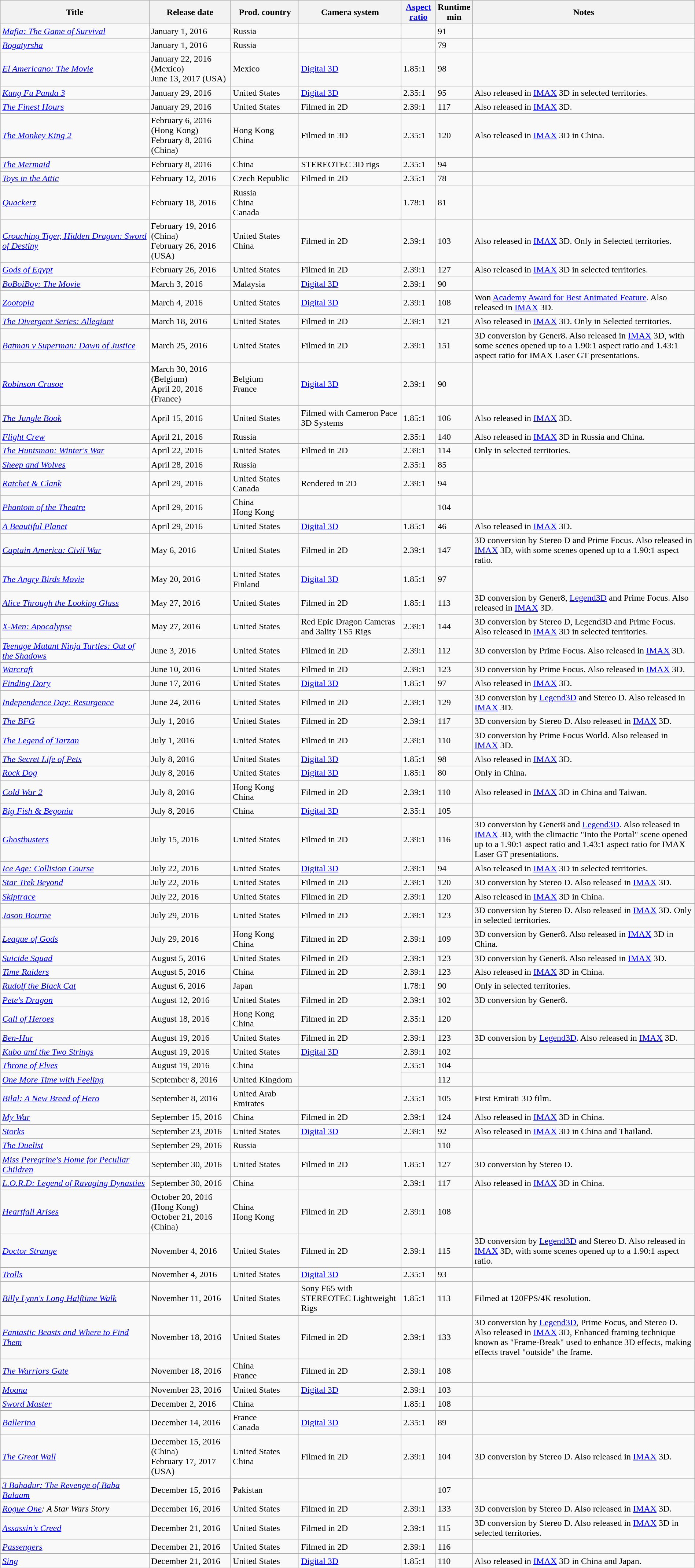<table class="wikitable sortable" width="100%">
<tr>
<th width="22%">Title</th>
<th width="12%">Release date</th>
<th width="10%">Prod. country</th>
<th width="15%">Camera system</th>
<th width="5%"><a href='#'>Aspect ratio</a></th>
<th width="3%">Runtime min</th>
<th width="33%" class="unsortable">Notes</th>
</tr>
<tr>
<td><em><a href='#'>Mafia: The Game of Survival</a></em></td>
<td>January 1, 2016</td>
<td>Russia</td>
<td></td>
<td></td>
<td>91</td>
<td></td>
</tr>
<tr>
<td><em><a href='#'>Bogatyrsha</a></em></td>
<td>January 1, 2016</td>
<td>Russia</td>
<td></td>
<td></td>
<td>79</td>
<td></td>
</tr>
<tr>
<td><em><a href='#'>El Americano: The Movie</a></em></td>
<td>January 22, 2016 (Mexico)<br>June 13, 2017 (USA)</td>
<td>Mexico</td>
<td><a href='#'>Digital 3D</a></td>
<td>1.85:1</td>
<td>98</td>
<td></td>
</tr>
<tr>
<td><em><a href='#'>Kung Fu Panda 3</a></em></td>
<td>January 29, 2016</td>
<td>United States</td>
<td><a href='#'>Digital 3D</a></td>
<td>2.35:1</td>
<td>95</td>
<td>Also released in <a href='#'>IMAX</a> 3D in selected territories.</td>
</tr>
<tr>
<td><em><a href='#'>The Finest Hours</a></em></td>
<td>January 29, 2016</td>
<td>United States</td>
<td>Filmed in 2D</td>
<td>2.39:1</td>
<td>117</td>
<td>Also released in <a href='#'>IMAX</a> 3D.</td>
</tr>
<tr>
<td><em><a href='#'>The Monkey King 2</a></em></td>
<td>February 6, 2016 (Hong Kong)<br>February 8, 2016 (China)</td>
<td>Hong Kong<br>China</td>
<td>Filmed in 3D</td>
<td>2.35:1</td>
<td>120</td>
<td>Also released in <a href='#'>IMAX</a> 3D in China.</td>
</tr>
<tr>
<td><em><a href='#'>The Mermaid</a></em></td>
<td>February 8, 2016</td>
<td>China</td>
<td>STEREOTEC 3D rigs</td>
<td>2.35:1</td>
<td>94</td>
<td></td>
</tr>
<tr>
<td><em><a href='#'>Toys in the Attic</a></em></td>
<td>February 12, 2016</td>
<td>Czech Republic</td>
<td>Filmed in 2D</td>
<td>2.35:1</td>
<td>78</td>
<td></td>
</tr>
<tr>
<td><em><a href='#'>Quackerz</a></em></td>
<td>February 18, 2016</td>
<td>Russia<br>China<br>
Canada</td>
<td></td>
<td>1.78:1</td>
<td>81</td>
<td></td>
</tr>
<tr>
<td><em><a href='#'>Crouching Tiger, Hidden Dragon: Sword of Destiny</a></em></td>
<td>February 19, 2016 (China)<br>February 26, 2016 (USA)</td>
<td>United States<br>China</td>
<td>Filmed in 2D</td>
<td>2.39:1</td>
<td>103</td>
<td>Also released in <a href='#'>IMAX</a> 3D. Only in Selected territories.</td>
</tr>
<tr>
<td><em><a href='#'>Gods of Egypt</a></em></td>
<td>February 26, 2016</td>
<td>United States</td>
<td>Filmed in 2D</td>
<td>2.39:1</td>
<td>127</td>
<td>Also released in <a href='#'>IMAX</a> 3D in selected territories.</td>
</tr>
<tr>
<td><em><a href='#'>BoBoiBoy: The Movie</a></em></td>
<td>March 3, 2016</td>
<td>Malaysia</td>
<td><a href='#'>Digital 3D</a></td>
<td>2.39:1</td>
<td>90</td>
<td></td>
</tr>
<tr>
<td><em><a href='#'>Zootopia</a></em></td>
<td>March 4, 2016</td>
<td>United States</td>
<td><a href='#'>Digital 3D</a></td>
<td>2.39:1</td>
<td>108</td>
<td>Won <a href='#'>Academy Award for Best Animated Feature</a>. Also released in <a href='#'>IMAX</a> 3D.</td>
</tr>
<tr>
<td><em><a href='#'>The Divergent Series: Allegiant</a></em></td>
<td>March 18, 2016</td>
<td>United States</td>
<td>Filmed in 2D</td>
<td>2.39:1</td>
<td>121</td>
<td>Also released in <a href='#'>IMAX</a> 3D. Only in Selected territories.</td>
</tr>
<tr>
<td><em><a href='#'>Batman v Superman: Dawn of Justice</a></em></td>
<td>March 25, 2016</td>
<td>United States</td>
<td>Filmed in 2D</td>
<td>2.39:1</td>
<td>151</td>
<td>3D conversion by Gener8. Also released in <a href='#'>IMAX</a> 3D, with some scenes opened up to a 1.90:1 aspect ratio and 1.43:1 aspect ratio for IMAX Laser GT presentations.</td>
</tr>
<tr>
<td><em><a href='#'>Robinson Crusoe</a></em></td>
<td>March 30, 2016 (Belgium)<br>April 20, 2016 (France)</td>
<td>Belgium<br>France</td>
<td><a href='#'>Digital 3D</a></td>
<td>2.39:1</td>
<td>90</td>
<td></td>
</tr>
<tr>
<td><em><a href='#'>The Jungle Book</a></em></td>
<td>April 15, 2016</td>
<td>United States</td>
<td>Filmed with Cameron Pace 3D Systems</td>
<td>1.85:1</td>
<td>106</td>
<td>Also released in <a href='#'>IMAX</a> 3D.</td>
</tr>
<tr>
<td><em><a href='#'>Flight Crew</a></em></td>
<td>April 21, 2016</td>
<td>Russia</td>
<td></td>
<td>2.35:1</td>
<td>140</td>
<td>Also released in <a href='#'>IMAX</a> 3D in Russia and China.</td>
</tr>
<tr>
<td><em><a href='#'>The Huntsman: Winter's War</a></em></td>
<td>April 22, 2016</td>
<td>United States</td>
<td>Filmed in 2D</td>
<td>2.39:1</td>
<td>114</td>
<td>Only in selected territories.</td>
</tr>
<tr>
<td><em><a href='#'>Sheep and Wolves</a></em></td>
<td>April 28, 2016</td>
<td>Russia</td>
<td></td>
<td>2.35:1</td>
<td>85</td>
<td></td>
</tr>
<tr>
<td><em><a href='#'>Ratchet & Clank</a></em></td>
<td>April 29, 2016</td>
<td>United States<br>Canada</td>
<td>Rendered in 2D</td>
<td>2.39:1</td>
<td>94</td>
<td></td>
</tr>
<tr>
<td><em><a href='#'>Phantom of the Theatre</a></em></td>
<td>April 29, 2016</td>
<td>China<br>Hong Kong</td>
<td></td>
<td></td>
<td>104</td>
<td></td>
</tr>
<tr>
<td><em><a href='#'>A Beautiful Planet</a></em></td>
<td>April 29, 2016</td>
<td>United States</td>
<td><a href='#'>Digital 3D</a></td>
<td>1.85:1</td>
<td>46</td>
<td>Also released in <a href='#'>IMAX</a> 3D.</td>
</tr>
<tr>
<td><em><a href='#'>Captain America: Civil War</a></em></td>
<td>May 6, 2016</td>
<td>United States</td>
<td>Filmed in 2D</td>
<td>2.39:1</td>
<td>147</td>
<td>3D conversion by Stereo D and Prime Focus. Also released in <a href='#'>IMAX</a> 3D, with some scenes opened up to a 1.90:1 aspect ratio.</td>
</tr>
<tr>
<td><em><a href='#'>The Angry Birds Movie</a></em></td>
<td>May 20, 2016</td>
<td>United States<br>Finland</td>
<td><a href='#'>Digital 3D</a></td>
<td>1.85:1</td>
<td>97</td>
<td></td>
</tr>
<tr>
<td><em><a href='#'>Alice Through the Looking Glass</a></em></td>
<td>May 27, 2016</td>
<td>United States</td>
<td>Filmed in 2D</td>
<td>1.85:1</td>
<td>113</td>
<td>3D conversion by Gener8, <a href='#'>Legend3D</a> and Prime Focus. Also released in <a href='#'>IMAX</a> 3D.</td>
</tr>
<tr>
<td><em><a href='#'>X-Men: Apocalypse</a></em></td>
<td>May 27, 2016</td>
<td>United States</td>
<td>Red Epic Dragon Cameras and 3ality TS5 Rigs</td>
<td>2.39:1</td>
<td>144</td>
<td>3D conversion by Stereo D, Legend3D and Prime Focus. Also released in <a href='#'>IMAX</a> 3D in selected territories.</td>
</tr>
<tr>
<td><em><a href='#'>Teenage Mutant Ninja Turtles: Out of the Shadows</a></em></td>
<td>June 3, 2016</td>
<td>United States</td>
<td>Filmed in 2D</td>
<td>2.39:1</td>
<td>112</td>
<td>3D conversion by Prime Focus. Also released in <a href='#'>IMAX</a> 3D.</td>
</tr>
<tr>
<td><em><a href='#'>Warcraft</a></em></td>
<td>June 10, 2016</td>
<td>United States</td>
<td>Filmed in 2D</td>
<td>2.39:1</td>
<td>123</td>
<td>3D conversion by Prime Focus. Also released in <a href='#'>IMAX</a> 3D.</td>
</tr>
<tr>
<td><em><a href='#'>Finding Dory</a></em></td>
<td>June 17, 2016</td>
<td>United States</td>
<td><a href='#'>Digital 3D</a></td>
<td>1.85:1</td>
<td>97</td>
<td>Also released in <a href='#'>IMAX</a> 3D.</td>
</tr>
<tr>
<td><em><a href='#'>Independence Day: Resurgence</a></em></td>
<td>June 24, 2016</td>
<td>United States</td>
<td>Filmed in 2D</td>
<td>2.39:1</td>
<td>129</td>
<td>3D conversion by <a href='#'>Legend3D</a> and Stereo D. Also released in <a href='#'>IMAX</a> 3D.</td>
</tr>
<tr>
<td><em><a href='#'>The BFG</a></em></td>
<td>July 1, 2016</td>
<td>United States</td>
<td>Filmed in 2D</td>
<td>2.39:1</td>
<td>117</td>
<td>3D conversion by Stereo D. Also released in <a href='#'>IMAX</a> 3D.</td>
</tr>
<tr>
<td><em><a href='#'>The Legend of Tarzan</a></em></td>
<td>July 1, 2016</td>
<td>United States</td>
<td>Filmed in 2D</td>
<td>2.39:1</td>
<td>110</td>
<td>3D conversion by Prime Focus World. Also released in <a href='#'>IMAX</a> 3D.</td>
</tr>
<tr>
<td><em><a href='#'>The Secret Life of Pets</a></em></td>
<td>July 8, 2016</td>
<td>United States</td>
<td><a href='#'>Digital 3D</a></td>
<td>1.85:1</td>
<td>98</td>
<td>Also released in <a href='#'>IMAX</a> 3D.</td>
</tr>
<tr>
<td><em><a href='#'>Rock Dog</a></em></td>
<td>July 8, 2016</td>
<td>United States</td>
<td><a href='#'>Digital 3D</a></td>
<td>1.85:1</td>
<td>80</td>
<td>Only in China.</td>
</tr>
<tr>
<td><em><a href='#'>Cold War 2</a></em></td>
<td>July 8, 2016</td>
<td>Hong Kong<br>China</td>
<td>Filmed in 2D</td>
<td>2.39:1</td>
<td>110</td>
<td>Also released in <a href='#'>IMAX</a> 3D in China and Taiwan.</td>
</tr>
<tr>
<td><em><a href='#'>Big Fish & Begonia</a></em></td>
<td>July 8, 2016</td>
<td>China</td>
<td><a href='#'>Digital 3D</a></td>
<td>2.35:1</td>
<td>105</td>
<td></td>
</tr>
<tr>
<td><em><a href='#'>Ghostbusters</a></em></td>
<td>July 15, 2016</td>
<td>United States</td>
<td>Filmed in 2D</td>
<td>2.39:1</td>
<td>116</td>
<td>3D conversion by Gener8 and <a href='#'>Legend3D</a>. Also released in <a href='#'>IMAX</a> 3D, with the climactic "Into the Portal" scene opened up to a 1.90:1 aspect ratio and 1.43:1 aspect ratio for IMAX Laser GT presentations.</td>
</tr>
<tr>
<td><em><a href='#'>Ice Age: Collision Course</a></em></td>
<td>July 22, 2016</td>
<td>United States</td>
<td><a href='#'>Digital 3D</a></td>
<td>2.39:1</td>
<td>94</td>
<td>Also released in <a href='#'>IMAX</a> 3D in selected territories.</td>
</tr>
<tr>
<td><em><a href='#'>Star Trek Beyond</a></em></td>
<td>July 22, 2016</td>
<td>United States</td>
<td>Filmed in 2D</td>
<td>2.39:1</td>
<td>120</td>
<td>3D conversion by Stereo D. Also released in <a href='#'>IMAX</a> 3D.</td>
</tr>
<tr>
<td><em><a href='#'>Skiptrace</a></em></td>
<td>July 22, 2016</td>
<td>United States</td>
<td>Filmed in 2D</td>
<td>2.39:1</td>
<td>120</td>
<td>Also released in <a href='#'>IMAX</a> 3D in China.</td>
</tr>
<tr>
<td><em><a href='#'>Jason Bourne</a></em></td>
<td>July 29, 2016</td>
<td>United States</td>
<td>Filmed in 2D</td>
<td>2.39:1</td>
<td>123</td>
<td>3D conversion by Stereo D. Also released in <a href='#'>IMAX</a> 3D. Only in selected territories.</td>
</tr>
<tr>
<td><em><a href='#'>League of Gods</a></em></td>
<td>July 29, 2016</td>
<td>Hong Kong<br>China</td>
<td>Filmed in 2D</td>
<td>2.39:1</td>
<td>109</td>
<td>3D conversion by Gener8. Also released in <a href='#'>IMAX</a> 3D in China.</td>
</tr>
<tr>
<td><em><a href='#'>Suicide Squad</a></em></td>
<td>August 5, 2016</td>
<td>United States</td>
<td>Filmed in 2D</td>
<td>2.39:1</td>
<td>123</td>
<td>3D conversion by Gener8. Also released in <a href='#'>IMAX</a> 3D.</td>
</tr>
<tr>
<td><em><a href='#'>Time Raiders</a></em></td>
<td>August 5, 2016</td>
<td>China</td>
<td>Filmed in 2D</td>
<td>2.39:1</td>
<td>123</td>
<td>Also released in <a href='#'>IMAX</a> 3D in China.</td>
</tr>
<tr>
<td><em><a href='#'>Rudolf the Black Cat</a></em></td>
<td>August 6, 2016</td>
<td>Japan</td>
<td></td>
<td>1.78:1</td>
<td>90</td>
<td>Only in selected territories.</td>
</tr>
<tr>
<td><em><a href='#'>Pete's Dragon</a></em></td>
<td>August 12, 2016</td>
<td>United States</td>
<td>Filmed in 2D</td>
<td>2.39:1</td>
<td>102</td>
<td>3D conversion by Gener8.</td>
</tr>
<tr>
<td><em><a href='#'>Call of Heroes</a></em></td>
<td>August 18, 2016</td>
<td>Hong Kong<br>China</td>
<td>Filmed in 2D</td>
<td>2.35:1</td>
<td>120</td>
<td></td>
</tr>
<tr>
<td><em><a href='#'>Ben-Hur</a></em></td>
<td>August 19, 2016</td>
<td>United States</td>
<td>Filmed in 2D</td>
<td>2.39:1</td>
<td>123</td>
<td>3D conversion by <a href='#'>Legend3D</a>. Also released in <a href='#'>IMAX</a> 3D.</td>
</tr>
<tr>
<td><em><a href='#'>Kubo and the Two Strings</a></em></td>
<td>August 19, 2016</td>
<td>United States</td>
<td><a href='#'>Digital 3D</a></td>
<td>2.39:1</td>
<td>102</td>
<td></td>
</tr>
<tr>
<td><em><a href='#'>Throne of Elves</a></em></td>
<td>August 19, 2016</td>
<td>China</td>
<td rowspan="2"></td>
<td>2.35:1</td>
<td>104</td>
<td></td>
</tr>
<tr>
<td><em><a href='#'>One More Time with Feeling</a></em></td>
<td>September 8, 2016</td>
<td>United Kingdom</td>
<td></td>
<td>112</td>
<td></td>
</tr>
<tr>
<td><em><a href='#'>Bilal: A New Breed of Hero</a></em></td>
<td>September 8, 2016</td>
<td>United Arab Emirates</td>
<td></td>
<td>2.35:1</td>
<td>105</td>
<td>First Emirati 3D film.</td>
</tr>
<tr>
<td><em><a href='#'>My War</a></em></td>
<td>September 15, 2016</td>
<td>China</td>
<td>Filmed in 2D</td>
<td>2.39:1</td>
<td>124</td>
<td>Also released in <a href='#'>IMAX</a> 3D in China.</td>
</tr>
<tr>
<td><em><a href='#'>Storks</a></em></td>
<td>September 23, 2016</td>
<td>United States</td>
<td><a href='#'>Digital 3D</a></td>
<td>2.39:1</td>
<td>92</td>
<td>Also released in <a href='#'>IMAX</a> 3D in China and Thailand.</td>
</tr>
<tr>
<td><em><a href='#'>The Duelist</a></em></td>
<td>September 29, 2016</td>
<td>Russia</td>
<td></td>
<td></td>
<td>110</td>
<td></td>
</tr>
<tr>
<td><em><a href='#'>Miss Peregrine's Home for Peculiar Children</a></em></td>
<td>September 30, 2016</td>
<td>United States</td>
<td>Filmed in 2D</td>
<td>1.85:1</td>
<td>127</td>
<td>3D conversion by Stereo D.</td>
</tr>
<tr>
<td><em><a href='#'>L.O.R.D: Legend of Ravaging Dynasties</a></em></td>
<td>September 30, 2016</td>
<td>China</td>
<td></td>
<td>2.39:1</td>
<td>117</td>
<td>Also released in <a href='#'>IMAX</a> 3D in China.</td>
</tr>
<tr>
<td><em><a href='#'>Heartfall Arises</a></em></td>
<td>October 20, 2016 (Hong Kong)<br>October 21, 2016 (China)</td>
<td>China<br>Hong Kong</td>
<td>Filmed in 2D</td>
<td>2.39:1</td>
<td>108</td>
<td></td>
</tr>
<tr>
<td><em><a href='#'>Doctor Strange</a></em></td>
<td>November 4, 2016</td>
<td>United States</td>
<td>Filmed in 2D</td>
<td>2.39:1</td>
<td>115</td>
<td>3D conversion by <a href='#'>Legend3D</a> and Stereo D. Also released in <a href='#'>IMAX</a> 3D, with some scenes opened up to a 1.90:1 aspect ratio.</td>
</tr>
<tr>
<td><em><a href='#'>Trolls</a></em></td>
<td>November 4, 2016</td>
<td>United States</td>
<td><a href='#'>Digital 3D</a></td>
<td>2.35:1</td>
<td>93</td>
<td></td>
</tr>
<tr>
<td><em><a href='#'>Billy Lynn's Long Halftime Walk</a></em></td>
<td>November 11, 2016</td>
<td>United States</td>
<td>Sony F65 with STEREOTEC Lightweight Rigs</td>
<td>1.85:1</td>
<td>113</td>
<td>Filmed at 120FPS/4K resolution.</td>
</tr>
<tr>
<td><em><a href='#'>Fantastic Beasts and Where to Find Them</a></em></td>
<td>November 18, 2016</td>
<td>United States</td>
<td>Filmed in 2D</td>
<td>2.39:1</td>
<td>133</td>
<td>3D conversion by <a href='#'>Legend3D</a>, Prime Focus, and Stereo D. Also released in <a href='#'>IMAX</a> 3D, Enhanced framing technique known as "Frame-Break" used to enhance 3D effects, making effects travel "outside" the frame.</td>
</tr>
<tr>
<td><em><a href='#'>The Warriors Gate</a></em></td>
<td>November 18, 2016</td>
<td>China<br>France</td>
<td>Filmed in 2D</td>
<td>2.39:1</td>
<td>108</td>
<td></td>
</tr>
<tr>
<td><em><a href='#'>Moana</a></em></td>
<td>November 23, 2016</td>
<td>United States</td>
<td><a href='#'>Digital 3D</a></td>
<td>2.39:1</td>
<td>103</td>
<td></td>
</tr>
<tr>
<td><em><a href='#'>Sword Master</a></em></td>
<td>December 2, 2016</td>
<td>China</td>
<td></td>
<td>1.85:1</td>
<td>108</td>
<td></td>
</tr>
<tr>
<td><em><a href='#'>Ballerina</a></em></td>
<td>December 14, 2016</td>
<td>France<br>Canada</td>
<td><a href='#'>Digital 3D</a></td>
<td>2.35:1</td>
<td>89</td>
<td></td>
</tr>
<tr>
<td><em><a href='#'>The Great Wall</a></em></td>
<td>December 15, 2016 (China)<br>February 17, 2017 (USA)</td>
<td>United States<br>China</td>
<td>Filmed in 2D</td>
<td>2.39:1</td>
<td>104</td>
<td>3D conversion by Stereo D. Also released in <a href='#'>IMAX</a> 3D.</td>
</tr>
<tr>
<td><em><a href='#'>3 Bahadur: The Revenge of Baba Balaam</a></em></td>
<td>December 15, 2016</td>
<td>Pakistan</td>
<td></td>
<td></td>
<td>107</td>
<td></td>
</tr>
<tr>
<td><em><a href='#'>Rogue One</a>: A Star Wars Story</em></td>
<td>December 16, 2016</td>
<td>United States</td>
<td>Filmed in 2D</td>
<td>2.39:1</td>
<td>133</td>
<td>3D conversion by Stereo D. Also released in <a href='#'>IMAX</a> 3D.</td>
</tr>
<tr>
<td><em><a href='#'>Assassin's Creed</a></em></td>
<td>December 21, 2016</td>
<td>United States</td>
<td>Filmed in 2D</td>
<td>2.39:1</td>
<td>115</td>
<td>3D conversion by Stereo D. Also released in <a href='#'>IMAX</a> 3D in selected territories.</td>
</tr>
<tr>
<td><em><a href='#'>Passengers</a></em></td>
<td>December 21, 2016</td>
<td>United States</td>
<td>Filmed in 2D</td>
<td>2.39:1</td>
<td>116</td>
<td></td>
</tr>
<tr>
<td><em><a href='#'>Sing</a></em></td>
<td>December 21, 2016</td>
<td>United States</td>
<td><a href='#'>Digital 3D</a></td>
<td>1.85:1</td>
<td>110</td>
<td>Also released in <a href='#'>IMAX</a> 3D in China and Japan.</td>
</tr>
</table>
